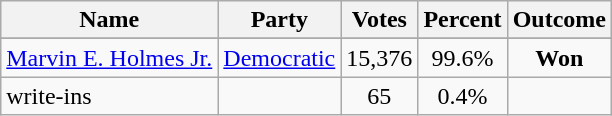<table class=wikitable style="text-align:center">
<tr>
<th>Name</th>
<th>Party</th>
<th>Votes</th>
<th>Percent</th>
<th>Outcome</th>
</tr>
<tr>
</tr>
<tr>
<td align=left><a href='#'>Marvin E. Holmes Jr.</a></td>
<td><a href='#'>Democratic</a></td>
<td>15,376</td>
<td>99.6%</td>
<td><strong>Won</strong></td>
</tr>
<tr>
<td align=left>write-ins</td>
<td></td>
<td>65</td>
<td>0.4%</td>
<td></td>
</tr>
</table>
